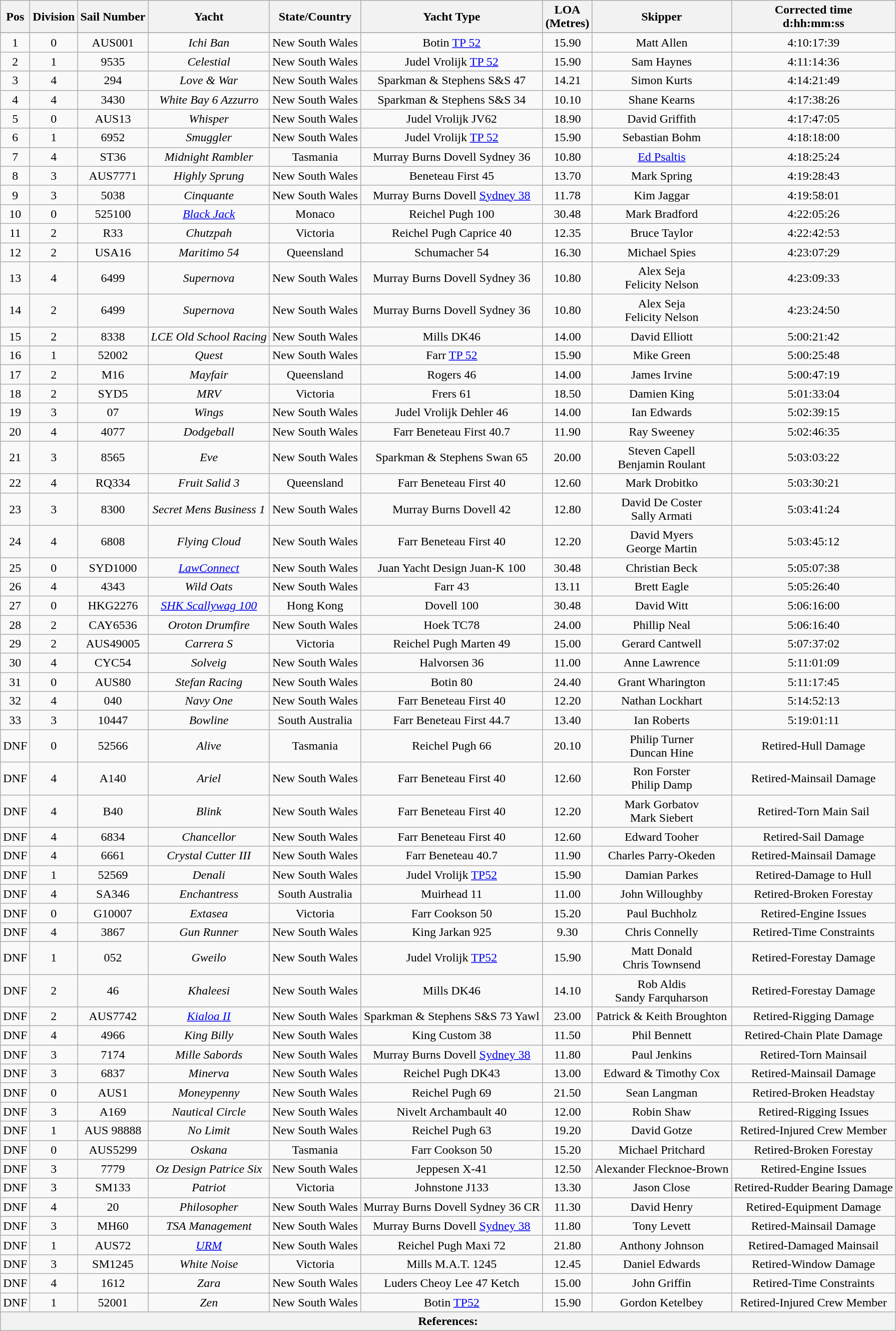<table class="wikitable sortable" style="text-align: center;" "font-size: 100%;">
<tr>
<th>Pos</th>
<th>Division</th>
<th>Sail Number</th>
<th>Yacht</th>
<th>State/Country</th>
<th>Yacht Type</th>
<th>LOA <br>(Metres)</th>
<th>Skipper</th>
<th>Corrected time <br>d:hh:mm:ss</th>
</tr>
<tr style="font-weight:bold">
</tr>
<tr>
<td>1</td>
<td>0</td>
<td>AUS001</td>
<td><em>Ichi Ban</em></td>
<td> New South Wales</td>
<td>Botin <a href='#'>TP 52</a></td>
<td>15.90</td>
<td>Matt Allen</td>
<td>4:10:17:39</td>
</tr>
<tr>
<td>2</td>
<td>1</td>
<td>9535</td>
<td><em>Celestial</em></td>
<td> New South Wales</td>
<td>Judel Vrolijk <a href='#'>TP 52</a></td>
<td>15.90</td>
<td>Sam Haynes</td>
<td>4:11:14:36</td>
</tr>
<tr>
<td>3</td>
<td>4</td>
<td>294</td>
<td><em>Love & War</em></td>
<td> New South Wales</td>
<td>Sparkman & Stephens S&S 47</td>
<td>14.21</td>
<td>Simon Kurts</td>
<td>4:14:21:49</td>
</tr>
<tr>
<td>4</td>
<td>4</td>
<td>3430</td>
<td><em>White Bay 6 Azzurro</em></td>
<td> New South Wales</td>
<td>Sparkman & Stephens S&S 34</td>
<td>10.10</td>
<td>Shane Kearns</td>
<td>4:17:38:26</td>
</tr>
<tr>
<td>5</td>
<td>0</td>
<td>AUS13</td>
<td><em>Whisper</em></td>
<td> New South Wales</td>
<td>Judel Vrolijk JV62</td>
<td>18.90</td>
<td>David Griffith</td>
<td>4:17:47:05</td>
</tr>
<tr>
<td>6</td>
<td>1</td>
<td>6952</td>
<td><em>Smuggler</em></td>
<td> New South Wales</td>
<td>Judel Vrolijk <a href='#'>TP 52</a></td>
<td>15.90</td>
<td>Sebastian Bohm</td>
<td>4:18:18:00</td>
</tr>
<tr>
<td>7</td>
<td>4</td>
<td>ST36</td>
<td><em>Midnight Rambler</em></td>
<td> Tasmania</td>
<td>Murray Burns Dovell Sydney 36</td>
<td>10.80</td>
<td><a href='#'>Ed Psaltis</a></td>
<td>4:18:25:24</td>
</tr>
<tr>
<td>8</td>
<td>3</td>
<td>AUS7771</td>
<td><em>Highly Sprung</em></td>
<td> New South Wales</td>
<td>Beneteau First 45</td>
<td>13.70</td>
<td>Mark Spring</td>
<td>4:19:28:43</td>
</tr>
<tr>
<td>9</td>
<td>3</td>
<td>5038</td>
<td><em>Cinquante</em></td>
<td> New South Wales</td>
<td>Murray Burns Dovell <a href='#'>Sydney 38</a></td>
<td>11.78</td>
<td>Kim Jaggar</td>
<td>4:19:58:01</td>
</tr>
<tr>
<td>10</td>
<td>0</td>
<td>525100</td>
<td><em><a href='#'>Black Jack</a></em></td>
<td> Monaco</td>
<td>Reichel Pugh 100</td>
<td>30.48</td>
<td>Mark Bradford</td>
<td>4:22:05:26</td>
</tr>
<tr>
<td>11</td>
<td>2</td>
<td>R33</td>
<td><em>Chutzpah</em></td>
<td> Victoria</td>
<td>Reichel Pugh Caprice 40</td>
<td>12.35</td>
<td>Bruce Taylor</td>
<td>4:22:42:53</td>
</tr>
<tr>
<td>12</td>
<td>2</td>
<td>USA16</td>
<td><em>Maritimo 54</em></td>
<td> Queensland</td>
<td>Schumacher 54</td>
<td>16.30</td>
<td>Michael Spies</td>
<td>4:23:07:29</td>
</tr>
<tr>
<td>13</td>
<td>4</td>
<td>6499</td>
<td><em>Supernova</em></td>
<td> New South Wales</td>
<td>Murray Burns Dovell Sydney 36</td>
<td>10.80</td>
<td>Alex Seja <br> Felicity Nelson</td>
<td>4:23:09:33</td>
</tr>
<tr>
<td>14</td>
<td>2</td>
<td>6499</td>
<td><em>Supernova</em></td>
<td> New South Wales</td>
<td>Murray Burns Dovell Sydney 36</td>
<td>10.80</td>
<td>Alex Seja <br> Felicity Nelson</td>
<td>4:23:24:50</td>
</tr>
<tr>
<td>15</td>
<td>2</td>
<td>8338</td>
<td><em>LCE Old School Racing</em></td>
<td> New South Wales</td>
<td>Mills DK46</td>
<td>14.00</td>
<td>David Elliott</td>
<td>5:00:21:42</td>
</tr>
<tr>
<td>16</td>
<td>1</td>
<td>52002</td>
<td><em>Quest</em></td>
<td> New South Wales</td>
<td>Farr <a href='#'>TP 52</a></td>
<td>15.90</td>
<td>Mike Green</td>
<td>5:00:25:48</td>
</tr>
<tr>
<td>17</td>
<td>2</td>
<td>M16</td>
<td><em>Mayfair</em></td>
<td> Queensland</td>
<td>Rogers 46</td>
<td>14.00</td>
<td>James Irvine</td>
<td>5:00:47:19</td>
</tr>
<tr>
<td>18</td>
<td>2</td>
<td>SYD5</td>
<td><em>MRV</em></td>
<td> Victoria</td>
<td>Frers 61</td>
<td>18.50</td>
<td>Damien King</td>
<td>5:01:33:04</td>
</tr>
<tr>
<td>19</td>
<td>3</td>
<td>07</td>
<td><em>Wings</em></td>
<td> New South Wales</td>
<td>Judel Vrolijk Dehler 46</td>
<td>14.00</td>
<td>Ian Edwards</td>
<td>5:02:39:15</td>
</tr>
<tr>
<td>20</td>
<td>4</td>
<td>4077</td>
<td><em>Dodgeball</em></td>
<td> New South Wales</td>
<td>Farr Beneteau First 40.7</td>
<td>11.90</td>
<td>Ray Sweeney</td>
<td>5:02:46:35</td>
</tr>
<tr>
<td>21</td>
<td>3</td>
<td>8565</td>
<td><em>Eve</em></td>
<td> New South Wales</td>
<td>Sparkman & Stephens Swan 65</td>
<td>20.00</td>
<td>Steven Capell <br> Benjamin Roulant</td>
<td>5:03:03:22</td>
</tr>
<tr>
<td>22</td>
<td>4</td>
<td>RQ334</td>
<td><em>Fruit Salid 3</em></td>
<td> Queensland</td>
<td>Farr Beneteau First 40</td>
<td>12.60</td>
<td>Mark Drobitko</td>
<td>5:03:30:21</td>
</tr>
<tr>
<td>23</td>
<td>3</td>
<td>8300</td>
<td><em>Secret Mens Business 1</em></td>
<td> New South Wales</td>
<td>Murray Burns Dovell 42</td>
<td>12.80</td>
<td>David De Coster <br> Sally Armati</td>
<td>5:03:41:24</td>
</tr>
<tr>
<td>24</td>
<td>4</td>
<td>6808</td>
<td><em>Flying Cloud</em></td>
<td> New South Wales</td>
<td>Farr Beneteau First 40</td>
<td>12.20</td>
<td>David Myers <br> George Martin</td>
<td>5:03:45:12</td>
</tr>
<tr>
<td>25</td>
<td>0</td>
<td>SYD1000</td>
<td><em><a href='#'>LawConnect</a></em></td>
<td> New South Wales</td>
<td>Juan Yacht Design Juan-K 100</td>
<td>30.48</td>
<td>Christian Beck</td>
<td>5:05:07:38</td>
</tr>
<tr>
<td>26</td>
<td>4</td>
<td>4343</td>
<td><em>Wild Oats</em></td>
<td> New South Wales</td>
<td>Farr 43</td>
<td>13.11</td>
<td>Brett Eagle</td>
<td>5:05:26:40</td>
</tr>
<tr>
<td>27</td>
<td>0</td>
<td>HKG2276</td>
<td><em><a href='#'>SHK Scallywag 100</a></em></td>
<td> Hong Kong</td>
<td>Dovell 100</td>
<td>30.48</td>
<td>David Witt</td>
<td>5:06:16:00</td>
</tr>
<tr>
<td>28</td>
<td>2</td>
<td>CAY6536</td>
<td><em>Oroton Drumfire</em></td>
<td> New South Wales</td>
<td>Hoek TC78</td>
<td>24.00</td>
<td>Phillip Neal</td>
<td>5:06:16:40</td>
</tr>
<tr>
<td>29</td>
<td>2</td>
<td>AUS49005</td>
<td><em>Carrera S</em></td>
<td> Victoria</td>
<td>Reichel Pugh Marten 49</td>
<td>15.00</td>
<td>Gerard Cantwell</td>
<td>5:07:37:02</td>
</tr>
<tr>
<td>30</td>
<td>4</td>
<td>CYC54</td>
<td><em>Solveig</em></td>
<td> New South Wales</td>
<td>Halvorsen 36</td>
<td>11.00</td>
<td>Anne Lawrence</td>
<td>5:11:01:09</td>
</tr>
<tr>
<td>31</td>
<td>0</td>
<td>AUS80</td>
<td><em>Stefan Racing</em></td>
<td> New South Wales</td>
<td>Botin 80</td>
<td>24.40</td>
<td>Grant Wharington</td>
<td>5:11:17:45</td>
</tr>
<tr>
<td>32</td>
<td>4</td>
<td>040</td>
<td><em>Navy One</em></td>
<td> New South Wales</td>
<td>Farr Beneteau First 40</td>
<td>12.20</td>
<td>Nathan Lockhart</td>
<td>5:14:52:13</td>
</tr>
<tr>
<td>33</td>
<td>3</td>
<td>10447</td>
<td><em>Bowline</em></td>
<td> South Australia</td>
<td>Farr Beneteau First 44.7</td>
<td>13.40</td>
<td>Ian Roberts</td>
<td>5:19:01:11</td>
</tr>
<tr>
<td>DNF</td>
<td>0</td>
<td>52566</td>
<td><em>Alive</em></td>
<td> Tasmania</td>
<td>Reichel Pugh 66</td>
<td>20.10</td>
<td>Philip Turner <br> Duncan Hine</td>
<td>Retired-Hull Damage</td>
</tr>
<tr>
<td>DNF</td>
<td>4</td>
<td>A140</td>
<td><em>Ariel</em></td>
<td> New South Wales</td>
<td>Farr Beneteau First 40</td>
<td>12.60</td>
<td>Ron Forster <br> Philip Damp</td>
<td>Retired-Mainsail Damage</td>
</tr>
<tr>
<td>DNF</td>
<td>4</td>
<td>B40</td>
<td><em>Blink</em></td>
<td> New South Wales</td>
<td>Farr Beneteau First 40</td>
<td>12.20</td>
<td>Mark Gorbatov <br> Mark Siebert</td>
<td>Retired-Torn Main Sail</td>
</tr>
<tr>
<td>DNF</td>
<td>4</td>
<td>6834</td>
<td><em>Chancellor</em></td>
<td> New South Wales</td>
<td>Farr Beneteau First 40</td>
<td>12.60</td>
<td>Edward Tooher</td>
<td>Retired-Sail Damage</td>
</tr>
<tr>
<td>DNF</td>
<td>4</td>
<td>6661</td>
<td><em>Crystal Cutter III</em></td>
<td> New South Wales</td>
<td>Farr Beneteau 40.7</td>
<td>11.90</td>
<td>Charles Parry-Okeden</td>
<td>Retired-Mainsail Damage</td>
</tr>
<tr>
<td>DNF</td>
<td>1</td>
<td>52569</td>
<td><em>Denali</em></td>
<td> New South Wales</td>
<td>Judel Vrolijk <a href='#'>TP52</a></td>
<td>15.90</td>
<td>Damian Parkes</td>
<td>Retired-Damage to Hull</td>
</tr>
<tr>
<td>DNF</td>
<td>4</td>
<td>SA346</td>
<td><em>Enchantress</em></td>
<td> South Australia</td>
<td>Muirhead 11</td>
<td>11.00</td>
<td>John Willoughby</td>
<td>Retired-Broken Forestay</td>
</tr>
<tr>
<td>DNF</td>
<td>0</td>
<td>G10007</td>
<td><em>Extasea</em></td>
<td> Victoria</td>
<td>Farr Cookson 50</td>
<td>15.20</td>
<td>Paul Buchholz</td>
<td>Retired-Engine Issues</td>
</tr>
<tr>
<td>DNF</td>
<td>4</td>
<td>3867</td>
<td><em>Gun Runner</em></td>
<td> New South Wales</td>
<td>King Jarkan 925</td>
<td>9.30</td>
<td>Chris Connelly</td>
<td>Retired-Time Constraints</td>
</tr>
<tr>
<td>DNF</td>
<td>1</td>
<td>052</td>
<td><em>Gweilo</em></td>
<td> New South Wales</td>
<td>Judel Vrolijk <a href='#'>TP52</a></td>
<td>15.90</td>
<td>Matt Donald <br> Chris Townsend</td>
<td>Retired-Forestay Damage</td>
</tr>
<tr>
<td>DNF</td>
<td>2</td>
<td>46</td>
<td><em>Khaleesi</em></td>
<td> New South Wales</td>
<td>Mills DK46</td>
<td>14.10</td>
<td>Rob Aldis <br> Sandy Farquharson</td>
<td>Retired-Forestay Damage</td>
</tr>
<tr>
<td>DNF</td>
<td>2</td>
<td>AUS7742</td>
<td><em><a href='#'>Kialoa II</a></em></td>
<td> New South Wales</td>
<td>Sparkman & Stephens S&S 73 Yawl</td>
<td>23.00</td>
<td>Patrick & Keith Broughton</td>
<td>Retired-Rigging Damage</td>
</tr>
<tr>
<td>DNF</td>
<td>4</td>
<td>4966</td>
<td><em>King Billy</em></td>
<td> New South Wales</td>
<td>King Custom 38</td>
<td>11.50</td>
<td>Phil Bennett</td>
<td>Retired-Chain Plate Damage</td>
</tr>
<tr>
<td>DNF</td>
<td>3</td>
<td>7174</td>
<td><em>Mille Sabords</em></td>
<td> New South Wales</td>
<td>Murray Burns Dovell <a href='#'>Sydney 38</a></td>
<td>11.80</td>
<td>Paul Jenkins</td>
<td>Retired-Torn Mainsail</td>
</tr>
<tr>
<td>DNF</td>
<td>3</td>
<td>6837</td>
<td><em>Minerva</em></td>
<td> New South Wales</td>
<td>Reichel Pugh DK43</td>
<td>13.00</td>
<td>Edward & Timothy Cox</td>
<td>Retired-Mainsail Damage</td>
</tr>
<tr>
<td>DNF</td>
<td>0</td>
<td>AUS1</td>
<td><em>Moneypenny</em></td>
<td> New South Wales</td>
<td>Reichel Pugh 69</td>
<td>21.50</td>
<td>Sean Langman</td>
<td>Retired-Broken Headstay</td>
</tr>
<tr>
<td>DNF</td>
<td>3</td>
<td>A169</td>
<td><em>Nautical Circle</em></td>
<td> New South Wales</td>
<td>Nivelt Archambault 40</td>
<td>12.00</td>
<td>Robin Shaw</td>
<td>Retired-Rigging Issues</td>
</tr>
<tr>
<td>DNF</td>
<td>1</td>
<td>AUS 98888</td>
<td><em>No Limit</em></td>
<td> New South Wales</td>
<td>Reichel Pugh 63</td>
<td>19.20</td>
<td>David Gotze</td>
<td>Retired-Injured Crew Member</td>
</tr>
<tr>
<td>DNF</td>
<td>0</td>
<td>AUS5299</td>
<td><em>Oskana</em></td>
<td> Tasmania</td>
<td>Farr Cookson 50</td>
<td>15.20</td>
<td>Michael Pritchard</td>
<td>Retired-Broken Forestay</td>
</tr>
<tr>
<td>DNF</td>
<td>3</td>
<td>7779</td>
<td><em>Oz Design Patrice Six</em></td>
<td> New South Wales</td>
<td>Jeppesen X-41</td>
<td>12.50</td>
<td>Alexander Flecknoe-Brown</td>
<td>Retired-Engine Issues</td>
</tr>
<tr>
<td>DNF</td>
<td>3</td>
<td>SM133</td>
<td><em>Patriot</em></td>
<td> Victoria</td>
<td>Johnstone J133</td>
<td>13.30</td>
<td>Jason Close</td>
<td>Retired-Rudder Bearing Damage</td>
</tr>
<tr>
<td>DNF</td>
<td>4</td>
<td>20</td>
<td><em>Philosopher</em></td>
<td> New South Wales</td>
<td>Murray Burns Dovell Sydney 36 CR</td>
<td>11.30</td>
<td>David Henry</td>
<td>Retired-Equipment Damage</td>
</tr>
<tr>
<td>DNF</td>
<td>3</td>
<td>MH60</td>
<td><em>TSA Management</em></td>
<td> New South Wales</td>
<td>Murray Burns Dovell <a href='#'>Sydney 38</a></td>
<td>11.80</td>
<td>Tony Levett</td>
<td>Retired-Mainsail Damage</td>
</tr>
<tr>
<td>DNF</td>
<td>1</td>
<td>AUS72</td>
<td><em><a href='#'>URM</a></em></td>
<td> New South Wales</td>
<td>Reichel Pugh Maxi 72</td>
<td>21.80</td>
<td>Anthony Johnson</td>
<td>Retired-Damaged Mainsail</td>
</tr>
<tr>
<td>DNF</td>
<td>3</td>
<td>SM1245</td>
<td><em>White Noise</em></td>
<td> Victoria</td>
<td>Mills M.A.T. 1245</td>
<td>12.45</td>
<td>Daniel Edwards</td>
<td>Retired-Window Damage</td>
</tr>
<tr>
<td>DNF</td>
<td>4</td>
<td>1612</td>
<td><em>Zara</em></td>
<td> New South Wales</td>
<td>Luders Cheoy Lee 47 Ketch</td>
<td>15.00</td>
<td>John Griffin</td>
<td>Retired-Time Constraints</td>
</tr>
<tr>
<td>DNF</td>
<td>1</td>
<td>52001</td>
<td><em>Zen</em></td>
<td> New South Wales</td>
<td>Botin <a href='#'>TP52</a></td>
<td>15.90</td>
<td>Gordon Ketelbey</td>
<td>Retired-Injured Crew Member</td>
</tr>
<tr>
<th colspan=9>References:</th>
</tr>
</table>
